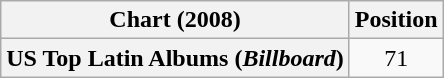<table class="wikitable plainrowheaders" style="text-align:center">
<tr>
<th scope="col">Chart (2008)</th>
<th scope="col">Position</th>
</tr>
<tr>
<th scope="row">US Top Latin Albums (<em>Billboard</em>)</th>
<td>71</td>
</tr>
</table>
